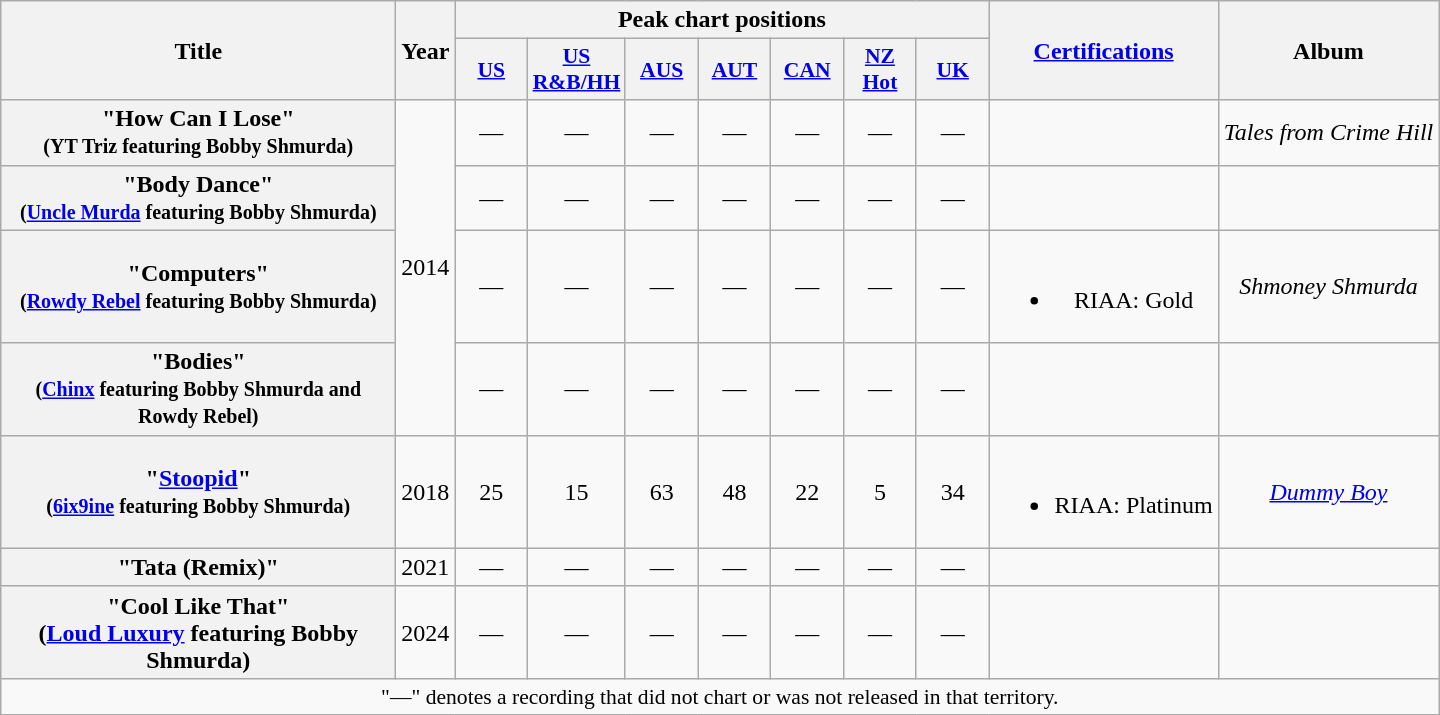<table class="wikitable plainrowheaders" style="text-align:center;">
<tr>
<th scope="col" rowspan="2" style="width:16em;">Title</th>
<th scope="col" rowspan="2">Year</th>
<th scope="col" colspan="7">Peak chart positions</th>
<th scope="col" rowspan="2"><a href='#'>Certifications</a></th>
<th scope="col" rowspan="2">Album</th>
</tr>
<tr>
<th scope="col" style="width:2.9em;font-size:90%;"><a href='#'>US</a><br></th>
<th scope="col" style="width:2.9em;font-size:90%;"><a href='#'>US<br>R&B/HH</a><br></th>
<th scope="col" style="width:2.9em;font-size:90%;"><a href='#'>AUS</a><br></th>
<th scope="col" style="width:2.9em;font-size:90%;"><a href='#'>AUT</a><br></th>
<th scope="col" style="width:2.9em;font-size:90%;"><a href='#'>CAN</a><br></th>
<th scope="col" style="width:2.9em;font-size:90%;"><a href='#'>NZ<br>Hot</a><br></th>
<th scope="col" style="width:2.9em;font-size:90%;"><a href='#'>UK</a><br></th>
</tr>
<tr>
<th scope="row">"How Can I Lose"<br><small>(YT Triz featuring Bobby Shmurda)</small></th>
<td rowspan="4">2014</td>
<td>—</td>
<td>—</td>
<td>—</td>
<td>—</td>
<td>—</td>
<td>—</td>
<td>—</td>
<td></td>
<td><em>Tales from Crime Hill</em></td>
</tr>
<tr>
<th scope="row">"Body Dance"<br><small>(<a href='#'>Uncle Murda</a> featuring Bobby Shmurda)</small></th>
<td>—</td>
<td>—</td>
<td>—</td>
<td>—</td>
<td>—</td>
<td>—</td>
<td>—</td>
<td></td>
<td></td>
</tr>
<tr>
<th scope="row">"Computers"<br><small>(<a href='#'>Rowdy Rebel</a> featuring Bobby Shmurda)</small></th>
<td>—</td>
<td>—</td>
<td>—</td>
<td>—</td>
<td>—</td>
<td>—</td>
<td>—</td>
<td><br><ul><li>RIAA: Gold</li></ul></td>
<td><em>Shmoney Shmurda</em></td>
</tr>
<tr>
<th scope="row">"Bodies"<br><small>(<a href='#'>Chinx</a> featuring Bobby Shmurda and Rowdy Rebel)</small></th>
<td>—</td>
<td>—</td>
<td>—</td>
<td>—</td>
<td>—</td>
<td>—</td>
<td>—</td>
<td></td>
<td></td>
</tr>
<tr>
<th scope="row">"<a href='#'>Stoopid</a>"<br><small>(<a href='#'>6ix9ine</a> featuring Bobby Shmurda)</small></th>
<td>2018</td>
<td>25</td>
<td>15</td>
<td>63</td>
<td>48</td>
<td>22</td>
<td>5</td>
<td>34</td>
<td><br><ul><li>RIAA: Platinum</li></ul></td>
<td><em><a href='#'>Dummy Boy</a></em></td>
</tr>
<tr>
<th scope="row">"Tata (Remix)"<br></th>
<td>2021</td>
<td>—</td>
<td>—</td>
<td>—</td>
<td>—</td>
<td>—</td>
<td>—</td>
<td>—</td>
<td></td>
<td></td>
</tr>
<tr>
<th scope="row">"Cool Like That"<br><span>(<a href='#'>Loud Luxury</a> featuring Bobby Shmurda)</span></th>
<td>2024</td>
<td>—</td>
<td>—</td>
<td>—</td>
<td>—</td>
<td>—</td>
<td>—</td>
<td>—</td>
<td></td>
<td></td>
</tr>
<tr>
<td colspan="14" style="font-size:90%">"—" denotes a recording that did not chart or was not released in that territory.</td>
</tr>
</table>
